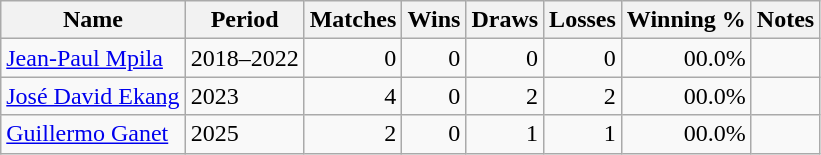<table class="wikitable" style="text-align: right;">
<tr>
<th>Name</th>
<th>Period</th>
<th>Matches</th>
<th>Wins</th>
<th>Draws</th>
<th>Losses</th>
<th>Winning %</th>
<th>Notes<br></th>
</tr>
<tr>
<td style="text-align: left;"> <a href='#'>Jean-Paul Mpila</a></td>
<td style="text-align: left;">2018–2022</td>
<td>0</td>
<td>0</td>
<td>0</td>
<td>0</td>
<td>00.0%</td>
<td></td>
</tr>
<tr>
<td style="text-align: left;"><a href='#'>José David Ekang</a></td>
<td style="text-align: left;">2023</td>
<td>4</td>
<td>0</td>
<td>2</td>
<td>2</td>
<td>00.0%</td>
<td></td>
</tr>
<tr>
<td style="text-align: left;"><a href='#'>Guillermo Ganet</a></td>
<td style="text-align: left;">2025</td>
<td>2</td>
<td>0</td>
<td>1</td>
<td>1</td>
<td>00.0%</td>
<td></td>
</tr>
</table>
